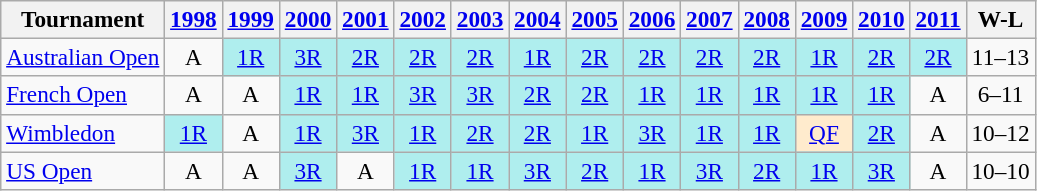<table class=wikitable style=text-align:center;font-size:97%>
<tr>
<th>Tournament</th>
<th><a href='#'>1998</a></th>
<th><a href='#'>1999</a></th>
<th><a href='#'>2000</a></th>
<th><a href='#'>2001</a></th>
<th><a href='#'>2002</a></th>
<th><a href='#'>2003</a></th>
<th><a href='#'>2004</a></th>
<th><a href='#'>2005</a></th>
<th><a href='#'>2006</a></th>
<th><a href='#'>2007</a></th>
<th><a href='#'>2008</a></th>
<th><a href='#'>2009</a></th>
<th><a href='#'>2010</a></th>
<th><a href='#'>2011</a></th>
<th>W-L</th>
</tr>
<tr>
<td align=left><a href='#'>Australian Open</a></td>
<td>A</td>
<td bgcolor=afeeee><a href='#'>1R</a></td>
<td bgcolor=afeeee><a href='#'>3R</a></td>
<td bgcolor=afeeee><a href='#'>2R</a></td>
<td bgcolor=afeeee><a href='#'>2R</a></td>
<td bgcolor=afeeee><a href='#'>2R</a></td>
<td bgcolor=afeeee><a href='#'>1R</a></td>
<td bgcolor=afeeee><a href='#'>2R</a></td>
<td bgcolor=afeeee><a href='#'>2R</a></td>
<td bgcolor=afeeee><a href='#'>2R</a></td>
<td bgcolor=afeeee><a href='#'>2R</a></td>
<td bgcolor=afeeee><a href='#'>1R</a></td>
<td bgcolor=afeeee><a href='#'>2R</a></td>
<td bgcolor=afeeee><a href='#'>2R</a></td>
<td>11–13</td>
</tr>
<tr>
<td align=left><a href='#'>French Open</a></td>
<td>A</td>
<td>A</td>
<td bgcolor=afeeee><a href='#'>1R</a></td>
<td bgcolor=afeeee><a href='#'>1R</a></td>
<td bgcolor=afeeee><a href='#'>3R</a></td>
<td bgcolor=afeeee><a href='#'>3R</a></td>
<td bgcolor=afeeee><a href='#'>2R</a></td>
<td bgcolor=afeeee><a href='#'>2R</a></td>
<td bgcolor=afeeee><a href='#'>1R</a></td>
<td bgcolor=afeeee><a href='#'>1R</a></td>
<td bgcolor=afeeee><a href='#'>1R</a></td>
<td bgcolor=afeeee><a href='#'>1R</a></td>
<td bgcolor=afeeee><a href='#'>1R</a></td>
<td>A</td>
<td>6–11</td>
</tr>
<tr>
<td align=left><a href='#'>Wimbledon</a></td>
<td bgcolor=afeeee><a href='#'>1R</a></td>
<td>A</td>
<td bgcolor=afeeee><a href='#'>1R</a></td>
<td bgcolor=afeeee><a href='#'>3R</a></td>
<td bgcolor=afeeee><a href='#'>1R</a></td>
<td bgcolor=afeeee><a href='#'>2R</a></td>
<td bgcolor=afeeee><a href='#'>2R</a></td>
<td bgcolor=afeeee><a href='#'>1R</a></td>
<td bgcolor=afeeee><a href='#'>3R</a></td>
<td bgcolor=afeeee><a href='#'>1R</a></td>
<td bgcolor=afeeee><a href='#'>1R</a></td>
<td bgcolor=ffebcd><a href='#'>QF</a></td>
<td bgcolor=afeeee><a href='#'>2R</a></td>
<td>A</td>
<td>10–12</td>
</tr>
<tr>
<td align=left><a href='#'>US Open</a></td>
<td>A</td>
<td>A</td>
<td bgcolor=afeeee><a href='#'>3R</a></td>
<td>A</td>
<td bgcolor=afeeee><a href='#'>1R</a></td>
<td bgcolor=afeeee><a href='#'>1R</a></td>
<td bgcolor=afeeee><a href='#'>3R</a></td>
<td bgcolor=afeeee><a href='#'>2R</a></td>
<td bgcolor=afeeee><a href='#'>1R</a></td>
<td bgcolor=afeeee><a href='#'>3R</a></td>
<td bgcolor=afeeee><a href='#'>2R</a></td>
<td bgcolor=afeeee><a href='#'>1R</a></td>
<td bgcolor=afeeee><a href='#'>3R</a></td>
<td>A</td>
<td>10–10</td>
</tr>
</table>
